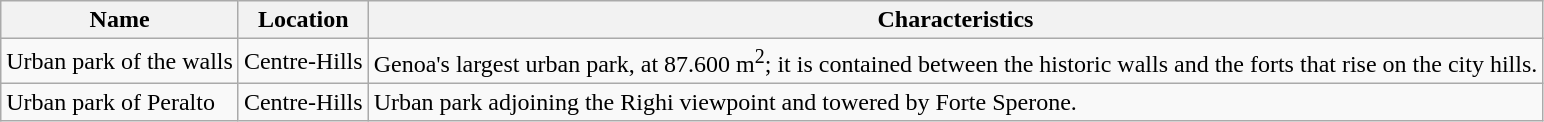<table class="wikitable">
<tr>
<th>Name</th>
<th>Location</th>
<th>Characteristics</th>
</tr>
<tr>
<td>Urban park of the walls</td>
<td>Centre-Hills</td>
<td>Genoa's largest urban park, at 87.600 m<sup>2</sup>; it is contained between the historic walls and the forts that rise on the city hills.</td>
</tr>
<tr>
<td>Urban park of Peralto</td>
<td>Centre-Hills</td>
<td>Urban park adjoining the Righi viewpoint and towered by Forte Sperone.</td>
</tr>
</table>
